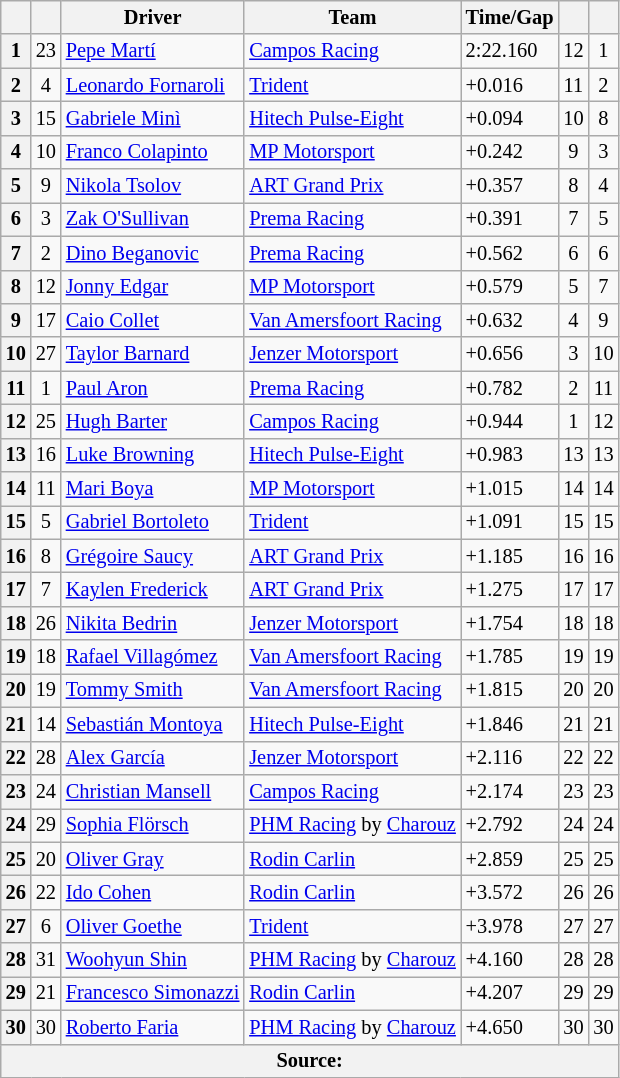<table class="wikitable" style="font-size:85%">
<tr>
<th></th>
<th></th>
<th>Driver</th>
<th>Team</th>
<th>Time/Gap</th>
<th></th>
<th></th>
</tr>
<tr>
<th>1</th>
<td align="center">23</td>
<td> <a href='#'>Pepe Martí</a></td>
<td><a href='#'>Campos Racing</a></td>
<td>2:22.160</td>
<td align="center">12</td>
<td align="center">1</td>
</tr>
<tr>
<th>2</th>
<td align="center">4</td>
<td> <a href='#'>Leonardo Fornaroli</a></td>
<td><a href='#'>Trident</a></td>
<td>+0.016</td>
<td align="center">11</td>
<td align="center">2</td>
</tr>
<tr>
<th>3</th>
<td align="center">15</td>
<td> <a href='#'>Gabriele Minì</a></td>
<td><a href='#'>Hitech Pulse-Eight</a></td>
<td>+0.094</td>
<td align="center">10</td>
<td align="center">8</td>
</tr>
<tr>
<th>4</th>
<td align="center">10</td>
<td> <a href='#'>Franco Colapinto</a></td>
<td><a href='#'>MP Motorsport</a></td>
<td>+0.242</td>
<td align="center">9</td>
<td align="center">3</td>
</tr>
<tr>
<th>5</th>
<td align="center">9</td>
<td> <a href='#'>Nikola Tsolov</a></td>
<td><a href='#'>ART Grand Prix</a></td>
<td>+0.357</td>
<td align="center">8</td>
<td align="center">4</td>
</tr>
<tr>
<th>6</th>
<td align="center">3</td>
<td> <a href='#'>Zak O'Sullivan</a></td>
<td><a href='#'>Prema Racing</a></td>
<td>+0.391</td>
<td align="center">7</td>
<td align="center">5</td>
</tr>
<tr>
<th>7</th>
<td align="center">2</td>
<td> <a href='#'>Dino Beganovic</a></td>
<td><a href='#'>Prema Racing</a></td>
<td>+0.562</td>
<td align="center">6</td>
<td align="center">6</td>
</tr>
<tr>
<th>8</th>
<td align="center">12</td>
<td> <a href='#'>Jonny Edgar</a></td>
<td><a href='#'>MP Motorsport</a></td>
<td>+0.579</td>
<td align="center">5</td>
<td align="center">7</td>
</tr>
<tr>
<th>9</th>
<td align="center">17</td>
<td> <a href='#'>Caio Collet</a></td>
<td><a href='#'>Van Amersfoort Racing</a></td>
<td>+0.632</td>
<td align="center">4</td>
<td align="center">9</td>
</tr>
<tr>
<th>10</th>
<td align="center">27</td>
<td> <a href='#'>Taylor Barnard</a></td>
<td><a href='#'>Jenzer Motorsport</a></td>
<td>+0.656</td>
<td align="center">3</td>
<td align="center">10</td>
</tr>
<tr>
<th>11</th>
<td align="center">1</td>
<td> <a href='#'>Paul Aron</a></td>
<td><a href='#'>Prema Racing</a></td>
<td>+0.782</td>
<td align="center">2</td>
<td align="center">11</td>
</tr>
<tr>
<th>12</th>
<td align="center">25</td>
<td> <a href='#'>Hugh Barter</a></td>
<td><a href='#'>Campos Racing</a></td>
<td>+0.944</td>
<td align="center">1</td>
<td align="center">12</td>
</tr>
<tr>
<th>13</th>
<td align="center">16</td>
<td> <a href='#'>Luke Browning</a></td>
<td><a href='#'>Hitech Pulse-Eight</a></td>
<td>+0.983</td>
<td align="center">13</td>
<td align="center">13</td>
</tr>
<tr>
<th>14</th>
<td align="center">11</td>
<td> <a href='#'>Mari Boya</a></td>
<td><a href='#'>MP Motorsport</a></td>
<td>+1.015</td>
<td align="center">14</td>
<td align="center">14</td>
</tr>
<tr>
<th>15</th>
<td align="center">5</td>
<td> <a href='#'>Gabriel Bortoleto</a></td>
<td><a href='#'>Trident</a></td>
<td>+1.091</td>
<td align="center">15</td>
<td align="center">15</td>
</tr>
<tr>
<th>16</th>
<td align="center">8</td>
<td> <a href='#'>Grégoire Saucy</a></td>
<td><a href='#'>ART Grand Prix</a></td>
<td>+1.185</td>
<td align="center">16</td>
<td align="center">16</td>
</tr>
<tr>
<th>17</th>
<td align="center">7</td>
<td> <a href='#'>Kaylen Frederick</a></td>
<td><a href='#'>ART Grand Prix</a></td>
<td>+1.275</td>
<td align="center">17</td>
<td align="center">17</td>
</tr>
<tr>
<th>18</th>
<td align="center">26</td>
<td> <a href='#'>Nikita Bedrin</a></td>
<td><a href='#'>Jenzer Motorsport</a></td>
<td>+1.754</td>
<td align="center">18</td>
<td align="center">18</td>
</tr>
<tr>
<th>19</th>
<td align="center">18</td>
<td> <a href='#'>Rafael Villagómez</a></td>
<td><a href='#'>Van Amersfoort Racing</a></td>
<td>+1.785</td>
<td align="center">19</td>
<td align="center">19</td>
</tr>
<tr>
<th>20</th>
<td align="center">19</td>
<td> <a href='#'>Tommy Smith</a></td>
<td><a href='#'>Van Amersfoort Racing</a></td>
<td>+1.815</td>
<td align="center">20</td>
<td align="center">20</td>
</tr>
<tr>
<th>21</th>
<td align="center">14</td>
<td> <a href='#'>Sebastián Montoya</a></td>
<td><a href='#'>Hitech Pulse-Eight</a></td>
<td>+1.846</td>
<td align="center">21</td>
<td align="center">21</td>
</tr>
<tr>
<th>22</th>
<td align="center">28</td>
<td> <a href='#'>Alex García</a></td>
<td><a href='#'>Jenzer Motorsport</a></td>
<td>+2.116</td>
<td align="center">22</td>
<td align="center">22</td>
</tr>
<tr>
<th>23</th>
<td align="center">24</td>
<td> <a href='#'>Christian Mansell</a></td>
<td><a href='#'>Campos Racing</a></td>
<td>+2.174</td>
<td align="center">23</td>
<td align="center">23</td>
</tr>
<tr>
<th>24</th>
<td align="center">29</td>
<td> <a href='#'>Sophia Flörsch</a></td>
<td><a href='#'>PHM Racing</a> by <a href='#'>Charouz</a></td>
<td>+2.792</td>
<td align="center">24</td>
<td align="center">24</td>
</tr>
<tr>
<th>25</th>
<td align="center">20</td>
<td> <a href='#'>Oliver Gray</a></td>
<td><a href='#'>Rodin Carlin</a></td>
<td>+2.859</td>
<td align="center">25</td>
<td align="center">25</td>
</tr>
<tr>
<th>26</th>
<td align="center">22</td>
<td> <a href='#'>Ido Cohen</a></td>
<td><a href='#'>Rodin Carlin</a></td>
<td>+3.572</td>
<td align="center">26</td>
<td align="center">26</td>
</tr>
<tr>
<th>27</th>
<td align="center">6</td>
<td> <a href='#'>Oliver Goethe</a></td>
<td><a href='#'>Trident</a></td>
<td>+3.978</td>
<td align="center">27</td>
<td align="center">27</td>
</tr>
<tr>
<th>28</th>
<td align="center">31</td>
<td> <a href='#'>Woohyun Shin</a></td>
<td><a href='#'>PHM Racing</a> by <a href='#'>Charouz</a></td>
<td>+4.160</td>
<td align="center">28</td>
<td align="center">28</td>
</tr>
<tr>
<th>29</th>
<td align="center">21</td>
<td> <a href='#'>Francesco Simonazzi</a></td>
<td><a href='#'>Rodin Carlin</a></td>
<td>+4.207</td>
<td align="center">29</td>
<td align="center">29</td>
</tr>
<tr>
<th>30</th>
<td align="center">30</td>
<td> <a href='#'>Roberto Faria</a></td>
<td><a href='#'>PHM Racing</a> by <a href='#'>Charouz</a></td>
<td>+4.650</td>
<td align="center">30</td>
<td align="center">30</td>
</tr>
<tr>
<th colspan="7">Source:</th>
</tr>
</table>
